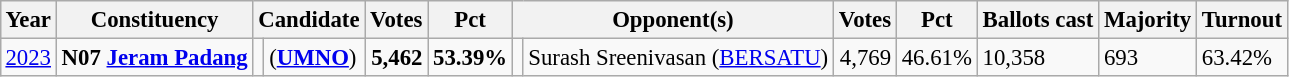<table class="wikitable" style="margin:0.5em ; font-size:95%">
<tr>
<th>Year</th>
<th>Constituency</th>
<th colspan=2>Candidate</th>
<th>Votes</th>
<th>Pct</th>
<th colspan=2>Opponent(s)</th>
<th>Votes</th>
<th>Pct</th>
<th>Ballots cast</th>
<th>Majority</th>
<th>Turnout</th>
</tr>
<tr>
<td><a href='#'>2023</a></td>
<td><strong>N07 <a href='#'>Jeram Padang</a></strong></td>
<td></td>
<td> (<a href='#'><strong>UMNO</strong></a>)</td>
<td align=right><strong>5,462</strong></td>
<td><strong>53.39%</strong></td>
<td bgcolor=></td>
<td>Surash Sreenivasan (<a href='#'>BERSATU</a>)</td>
<td align=right>4,769</td>
<td>46.61%</td>
<td>10,358</td>
<td>693</td>
<td>63.42%</td>
</tr>
</table>
